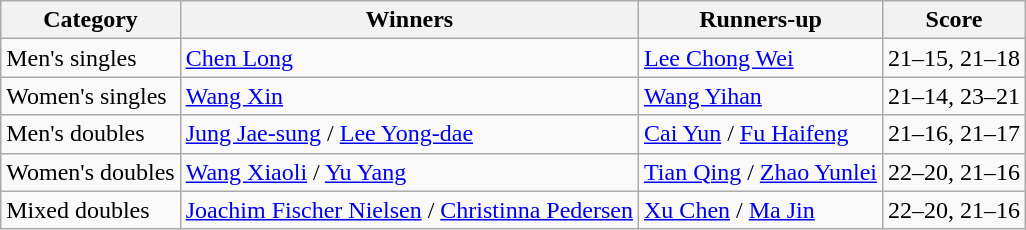<table class=wikitable style="white-space:nowrap;">
<tr>
<th>Category</th>
<th>Winners</th>
<th>Runners-up</th>
<th>Score</th>
</tr>
<tr>
<td>Men's singles</td>
<td> <a href='#'>Chen Long</a></td>
<td> <a href='#'>Lee Chong Wei</a></td>
<td>21–15, 21–18</td>
</tr>
<tr>
<td>Women's singles</td>
<td> <a href='#'>Wang Xin</a></td>
<td> <a href='#'>Wang Yihan</a></td>
<td>21–14, 23–21</td>
</tr>
<tr>
<td>Men's doubles</td>
<td> <a href='#'>Jung Jae-sung</a> / <a href='#'>Lee Yong-dae</a></td>
<td> <a href='#'>Cai Yun</a> / <a href='#'>Fu Haifeng</a></td>
<td>21–16, 21–17</td>
</tr>
<tr>
<td>Women's doubles</td>
<td> <a href='#'>Wang Xiaoli</a> / <a href='#'>Yu Yang</a></td>
<td> <a href='#'>Tian Qing</a> / <a href='#'>Zhao Yunlei</a></td>
<td>22–20, 21–16</td>
</tr>
<tr>
<td>Mixed doubles</td>
<td> <a href='#'>Joachim Fischer Nielsen</a> / <a href='#'>Christinna Pedersen</a></td>
<td> <a href='#'>Xu Chen</a> / <a href='#'>Ma Jin</a></td>
<td>22–20, 21–16</td>
</tr>
</table>
